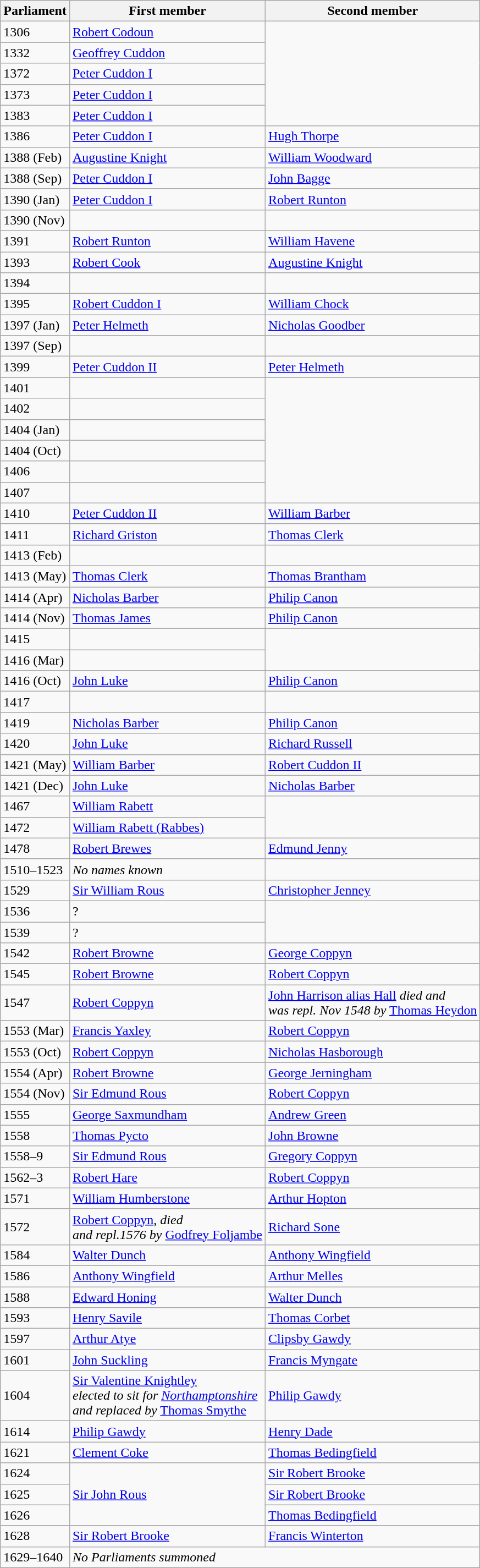<table class="wikitable">
<tr>
<th>Parliament</th>
<th>First member</th>
<th>Second member</th>
</tr>
<tr>
<td>1306</td>
<td><a href='#'>Robert Codoun</a></td>
</tr>
<tr>
<td>1332</td>
<td><a href='#'>Geoffrey Cuddon</a></td>
</tr>
<tr>
<td>1372</td>
<td><a href='#'>Peter Cuddon I</a></td>
</tr>
<tr>
<td>1373</td>
<td><a href='#'>Peter Cuddon I</a></td>
</tr>
<tr>
<td>1383</td>
<td><a href='#'>Peter Cuddon I</a></td>
</tr>
<tr>
<td>1386</td>
<td><a href='#'>Peter Cuddon I</a></td>
<td><a href='#'>Hugh Thorpe</a></td>
</tr>
<tr>
<td>1388 (Feb)</td>
<td><a href='#'>Augustine Knight</a></td>
<td><a href='#'>William Woodward</a></td>
</tr>
<tr>
<td>1388 (Sep)</td>
<td><a href='#'>Peter Cuddon I</a></td>
<td><a href='#'>John Bagge</a></td>
</tr>
<tr>
<td>1390 (Jan)</td>
<td><a href='#'>Peter Cuddon I</a></td>
<td><a href='#'>Robert Runton</a></td>
</tr>
<tr>
<td>1390 (Nov)</td>
<td></td>
</tr>
<tr>
<td>1391</td>
<td><a href='#'>Robert Runton</a></td>
<td><a href='#'>William Havene</a></td>
</tr>
<tr>
<td>1393</td>
<td><a href='#'>Robert Cook</a></td>
<td><a href='#'>Augustine Knight</a></td>
</tr>
<tr>
<td>1394</td>
<td></td>
</tr>
<tr>
<td>1395</td>
<td><a href='#'>Robert Cuddon I</a></td>
<td><a href='#'>William Chock</a></td>
</tr>
<tr>
<td>1397 (Jan)</td>
<td><a href='#'>Peter Helmeth</a></td>
<td><a href='#'>Nicholas Goodber</a></td>
</tr>
<tr>
<td>1397 (Sep)</td>
<td></td>
</tr>
<tr>
<td>1399</td>
<td><a href='#'>Peter Cuddon II</a></td>
<td><a href='#'>Peter Helmeth</a></td>
</tr>
<tr>
<td>1401</td>
<td></td>
</tr>
<tr>
<td>1402</td>
<td></td>
</tr>
<tr>
<td>1404 (Jan)</td>
<td></td>
</tr>
<tr>
<td>1404 (Oct)</td>
<td></td>
</tr>
<tr>
<td>1406</td>
<td></td>
</tr>
<tr>
<td>1407</td>
<td></td>
</tr>
<tr>
<td>1410</td>
<td><a href='#'>Peter Cuddon II</a></td>
<td><a href='#'>William Barber</a></td>
</tr>
<tr>
<td>1411</td>
<td><a href='#'>Richard Griston</a></td>
<td><a href='#'>Thomas Clerk</a></td>
</tr>
<tr>
<td>1413 (Feb)</td>
<td></td>
</tr>
<tr>
<td>1413 (May)</td>
<td><a href='#'>Thomas Clerk</a></td>
<td><a href='#'>Thomas Brantham</a></td>
</tr>
<tr>
<td>1414 (Apr)</td>
<td><a href='#'>Nicholas Barber</a></td>
<td><a href='#'>Philip Canon</a></td>
</tr>
<tr>
<td>1414 (Nov)</td>
<td><a href='#'>Thomas James</a></td>
<td><a href='#'>Philip Canon</a></td>
</tr>
<tr>
<td>1415</td>
<td></td>
</tr>
<tr>
<td>1416 (Mar)</td>
<td></td>
</tr>
<tr>
<td>1416 (Oct)</td>
<td><a href='#'>John Luke</a></td>
<td><a href='#'>Philip Canon</a></td>
</tr>
<tr>
<td>1417</td>
<td></td>
</tr>
<tr>
<td>1419</td>
<td><a href='#'>Nicholas Barber</a></td>
<td><a href='#'>Philip Canon</a></td>
</tr>
<tr>
<td>1420</td>
<td><a href='#'>John Luke</a></td>
<td><a href='#'>Richard Russell</a></td>
</tr>
<tr>
<td>1421 (May)</td>
<td><a href='#'>William Barber</a></td>
<td><a href='#'>Robert Cuddon II</a></td>
</tr>
<tr>
<td>1421 (Dec)</td>
<td><a href='#'>John Luke</a></td>
<td><a href='#'>Nicholas Barber</a></td>
</tr>
<tr>
<td>1467</td>
<td><a href='#'>William Rabett</a></td>
</tr>
<tr>
<td>1472</td>
<td><a href='#'>William Rabett (Rabbes)</a></td>
</tr>
<tr>
<td>1478</td>
<td><a href='#'>Robert Brewes</a></td>
<td><a href='#'>Edmund Jenny</a></td>
</tr>
<tr>
<td>1510–1523</td>
<td><em>No names known</em> </td>
</tr>
<tr>
<td>1529</td>
<td><a href='#'>Sir William Rous</a></td>
<td><a href='#'>Christopher Jenney</a></td>
</tr>
<tr>
<td>1536</td>
<td>?</td>
</tr>
<tr>
<td>1539</td>
<td>?</td>
</tr>
<tr>
<td>1542</td>
<td><a href='#'>Robert Browne</a></td>
<td><a href='#'>George Coppyn</a></td>
</tr>
<tr>
<td>1545</td>
<td><a href='#'>Robert Browne</a></td>
<td><a href='#'>Robert Coppyn</a></td>
</tr>
<tr>
<td>1547</td>
<td><a href='#'>Robert Coppyn</a></td>
<td><a href='#'>John Harrison alias Hall</a> <em>died and <br> was repl. Nov 1548 by</em> <a href='#'>Thomas Heydon</a></td>
</tr>
<tr>
<td>1553 (Mar)</td>
<td><a href='#'>Francis Yaxley</a></td>
<td><a href='#'>Robert Coppyn</a></td>
</tr>
<tr>
<td>1553 (Oct)</td>
<td><a href='#'>Robert Coppyn</a></td>
<td><a href='#'>Nicholas Hasborough</a></td>
</tr>
<tr>
<td>1554 (Apr)</td>
<td><a href='#'>Robert Browne</a></td>
<td><a href='#'>George Jerningham</a></td>
</tr>
<tr>
<td>1554 (Nov)</td>
<td><a href='#'>Sir Edmund Rous</a></td>
<td><a href='#'>Robert Coppyn</a></td>
</tr>
<tr>
<td>1555</td>
<td><a href='#'>George Saxmundham</a></td>
<td><a href='#'>Andrew Green</a></td>
</tr>
<tr>
<td>1558</td>
<td><a href='#'>Thomas Pycto</a></td>
<td><a href='#'>John Browne</a></td>
</tr>
<tr>
<td>1558–9</td>
<td><a href='#'>Sir Edmund Rous</a></td>
<td><a href='#'>Gregory Coppyn</a></td>
</tr>
<tr>
<td>1562–3</td>
<td><a href='#'>Robert Hare</a></td>
<td><a href='#'>Robert Coppyn</a></td>
</tr>
<tr>
<td>1571</td>
<td><a href='#'>William Humberstone</a></td>
<td><a href='#'>Arthur Hopton</a></td>
</tr>
<tr>
<td>1572</td>
<td><a href='#'>Robert Coppyn</a>, <em>died <br> and repl.1576 by</em> <a href='#'>Godfrey Foljambe</a></td>
<td><a href='#'>Richard Sone</a></td>
</tr>
<tr>
<td>1584</td>
<td><a href='#'>Walter Dunch</a></td>
<td><a href='#'>Anthony Wingfield</a></td>
</tr>
<tr>
<td>1586</td>
<td><a href='#'>Anthony Wingfield</a></td>
<td><a href='#'>Arthur Melles</a></td>
</tr>
<tr>
<td>1588</td>
<td><a href='#'>Edward Honing</a></td>
<td><a href='#'>Walter Dunch</a></td>
</tr>
<tr>
<td>1593</td>
<td><a href='#'>Henry Savile</a></td>
<td><a href='#'>Thomas Corbet</a></td>
</tr>
<tr>
<td>1597</td>
<td><a href='#'>Arthur Atye</a></td>
<td><a href='#'>Clipsby Gawdy</a></td>
</tr>
<tr>
<td>1601</td>
<td><a href='#'>John Suckling</a></td>
<td><a href='#'>Francis Myngate</a></td>
</tr>
<tr>
<td>1604</td>
<td><a href='#'>Sir Valentine Knightley</a><br> <em>elected to sit for <a href='#'>Northamptonshire</a></em><br> <em>and replaced by</em> <a href='#'>Thomas Smythe</a></td>
<td><a href='#'>Philip Gawdy</a></td>
</tr>
<tr>
<td>1614</td>
<td><a href='#'>Philip Gawdy</a></td>
<td><a href='#'>Henry Dade</a></td>
</tr>
<tr>
<td>1621</td>
<td><a href='#'>Clement Coke</a></td>
<td><a href='#'>Thomas Bedingfield</a></td>
</tr>
<tr>
<td>1624</td>
<td rowspan = "3"><a href='#'>Sir John Rous</a></td>
<td><a href='#'>Sir Robert Brooke</a></td>
</tr>
<tr>
<td>1625</td>
<td><a href='#'>Sir Robert Brooke</a></td>
</tr>
<tr>
<td>1626</td>
<td><a href='#'>Thomas Bedingfield</a></td>
</tr>
<tr>
<td>1628</td>
<td><a href='#'>Sir Robert Brooke</a></td>
<td><a href='#'>Francis Winterton</a></td>
</tr>
<tr>
<td>1629–1640</td>
<td colspan = "2"><em>No Parliaments summoned</em></td>
</tr>
</table>
